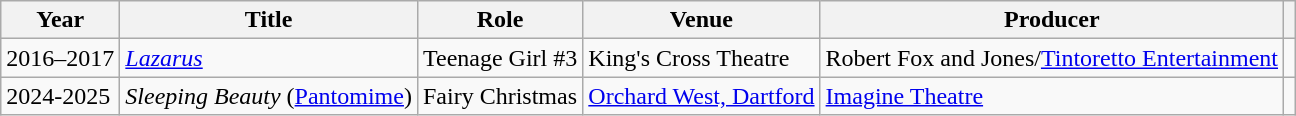<table class="wikitable">
<tr>
<th>Year</th>
<th>Title</th>
<th>Role</th>
<th>Venue</th>
<th>Producer</th>
<th></th>
</tr>
<tr>
<td>2016–2017</td>
<td><em><a href='#'>Lazarus</a></em></td>
<td>Teenage Girl #3</td>
<td>King's Cross Theatre</td>
<td>Robert Fox and Jones/<a href='#'>Tintoretto Entertainment</a></td>
<td align="center"></td>
</tr>
<tr>
<td>2024-2025</td>
<td><em>Sleeping Beauty</em> (<a href='#'>Pantomime</a>)</td>
<td>Fairy Christmas</td>
<td><a href='#'>Orchard West, Dartford</a></td>
<td><a href='#'>Imagine Theatre</a></td>
<td align="center"></td>
</tr>
</table>
